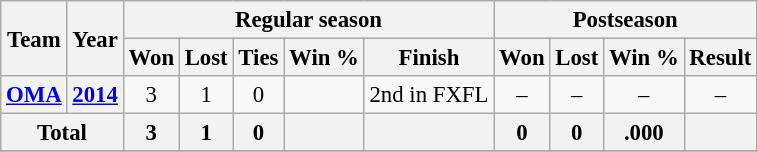<table class="wikitable" style="font-size: 95%; text-align:center;">
<tr>
<th rowspan="2">Team</th>
<th rowspan="2">Year</th>
<th colspan="5">Regular season</th>
<th colspan="4">Postseason</th>
</tr>
<tr>
<th>Won</th>
<th>Lost</th>
<th>Ties</th>
<th>Win %</th>
<th>Finish</th>
<th>Won</th>
<th>Lost</th>
<th>Win %</th>
<th>Result</th>
</tr>
<tr>
<th><a href='#'>OMA</a></th>
<th><a href='#'>2014</a></th>
<td>3</td>
<td>1</td>
<td>0</td>
<td></td>
<td>2nd in FXFL</td>
<td>–</td>
<td>–</td>
<td>–</td>
<td>–</td>
</tr>
<tr>
<th colspan="2">Total</th>
<th>3</th>
<th>1</th>
<th>0</th>
<th></th>
<th></th>
<th>0</th>
<th>0</th>
<th>.000</th>
<th></th>
</tr>
<tr>
</tr>
</table>
